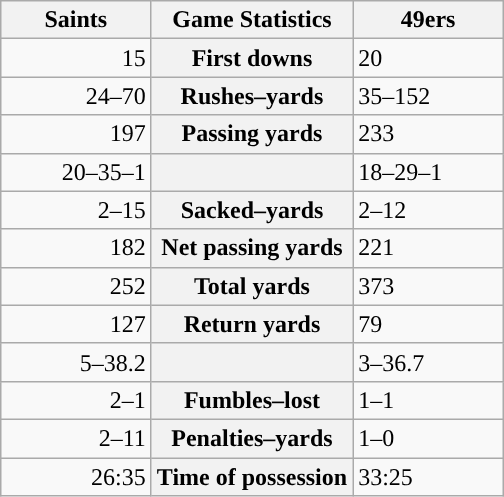<table class="wikitable" style="margin: 1em auto 1em auto">
<tr>
<th style="width:30%;">Saints</th>
<th style="width:40%;">Game Statistics</th>
<th style="width:30%;">49ers</th>
</tr>
<tr>
<td style="text-align:right;">15</td>
<th>First downs</th>
<td>20</td>
</tr>
<tr>
<td style="text-align:right;">24–70</td>
<th>Rushes–yards</th>
<td>35–152</td>
</tr>
<tr>
<td style="text-align:right;">197</td>
<th>Passing yards</th>
<td>233</td>
</tr>
<tr>
<td style="text-align:right;">20–35–1</td>
<th></th>
<td>18–29–1</td>
</tr>
<tr>
<td style="text-align:right;">2–15</td>
<th>Sacked–yards</th>
<td>2–12</td>
</tr>
<tr>
<td style="text-align:right;">182</td>
<th>Net passing yards</th>
<td>221</td>
</tr>
<tr>
<td style="text-align:right;">252</td>
<th>Total yards</th>
<td>373</td>
</tr>
<tr>
<td style="text-align:right;">127</td>
<th>Return yards</th>
<td>79</td>
</tr>
<tr>
<td style="text-align:right;">5–38.2</td>
<th></th>
<td>3–36.7</td>
</tr>
<tr>
<td style="text-align:right;">2–1</td>
<th>Fumbles–lost</th>
<td>1–1</td>
</tr>
<tr>
<td style="text-align:right;">2–11</td>
<th>Penalties–yards</th>
<td>1–0</td>
</tr>
<tr>
<td style="text-align:right;">26:35</td>
<th>Time of possession</th>
<td>33:25</td>
</tr>
</table>
